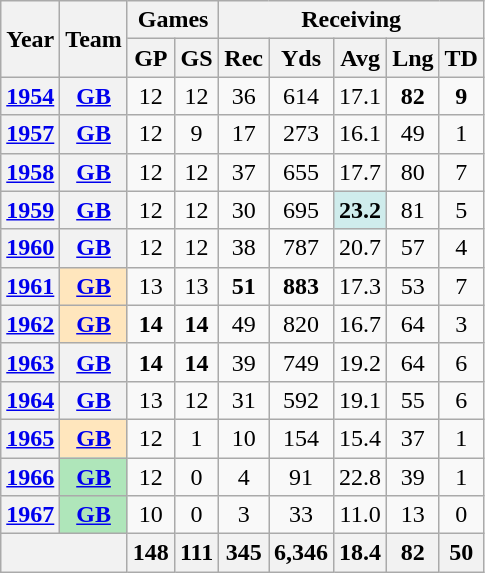<table class="wikitable" style="text-align:center;">
<tr>
<th rowspan="2">Year</th>
<th rowspan="2">Team</th>
<th colspan="2">Games</th>
<th colspan="5">Receiving</th>
</tr>
<tr>
<th>GP</th>
<th>GS</th>
<th>Rec</th>
<th>Yds</th>
<th>Avg</th>
<th>Lng</th>
<th>TD</th>
</tr>
<tr>
<th><a href='#'>1954</a></th>
<th><a href='#'>GB</a></th>
<td>12</td>
<td>12</td>
<td>36</td>
<td>614</td>
<td>17.1</td>
<td><strong>82</strong></td>
<td><strong>9</strong></td>
</tr>
<tr>
<th><a href='#'>1957</a></th>
<th><a href='#'>GB</a></th>
<td>12</td>
<td>9</td>
<td>17</td>
<td>273</td>
<td>16.1</td>
<td>49</td>
<td>1</td>
</tr>
<tr>
<th><a href='#'>1958</a></th>
<th><a href='#'>GB</a></th>
<td>12</td>
<td>12</td>
<td>37</td>
<td>655</td>
<td>17.7</td>
<td>80</td>
<td>7</td>
</tr>
<tr>
<th><a href='#'>1959</a></th>
<th><a href='#'>GB</a></th>
<td>12</td>
<td>12</td>
<td>30</td>
<td>695</td>
<td style="background:#cfecec;"><strong>23.2</strong></td>
<td>81</td>
<td>5</td>
</tr>
<tr>
<th><a href='#'>1960</a></th>
<th><a href='#'>GB</a></th>
<td>12</td>
<td>12</td>
<td>38</td>
<td>787</td>
<td>20.7</td>
<td>57</td>
<td>4</td>
</tr>
<tr>
<th><a href='#'>1961</a></th>
<th style="background:#ffe6bd;"><a href='#'>GB</a></th>
<td>13</td>
<td>13</td>
<td><strong>51</strong></td>
<td><strong>883</strong></td>
<td>17.3</td>
<td>53</td>
<td>7</td>
</tr>
<tr>
<th><a href='#'>1962</a></th>
<th style="background:#ffe6bd;"><a href='#'>GB</a></th>
<td><strong>14</strong></td>
<td><strong>14</strong></td>
<td>49</td>
<td>820</td>
<td>16.7</td>
<td>64</td>
<td>3</td>
</tr>
<tr>
<th><a href='#'>1963</a></th>
<th><a href='#'>GB</a></th>
<td><strong>14</strong></td>
<td><strong>14</strong></td>
<td>39</td>
<td>749</td>
<td>19.2</td>
<td>64</td>
<td>6</td>
</tr>
<tr>
<th><a href='#'>1964</a></th>
<th><a href='#'>GB</a></th>
<td>13</td>
<td>12</td>
<td>31</td>
<td>592</td>
<td>19.1</td>
<td>55</td>
<td>6</td>
</tr>
<tr>
<th><a href='#'>1965</a></th>
<th style="background:#ffe6bd;"><a href='#'>GB</a></th>
<td>12</td>
<td>1</td>
<td>10</td>
<td>154</td>
<td>15.4</td>
<td>37</td>
<td>1</td>
</tr>
<tr>
<th><a href='#'>1966</a></th>
<th style="background:#afe6ba;"><a href='#'>GB</a></th>
<td>12</td>
<td>0</td>
<td>4</td>
<td>91</td>
<td>22.8</td>
<td>39</td>
<td>1</td>
</tr>
<tr>
<th><a href='#'>1967</a></th>
<th style="background:#afe6ba;"><a href='#'>GB</a></th>
<td>10</td>
<td>0</td>
<td>3</td>
<td>33</td>
<td>11.0</td>
<td>13</td>
<td>0</td>
</tr>
<tr>
<th colspan="2"></th>
<th>148</th>
<th>111</th>
<th>345</th>
<th>6,346</th>
<th>18.4</th>
<th>82</th>
<th>50</th>
</tr>
</table>
